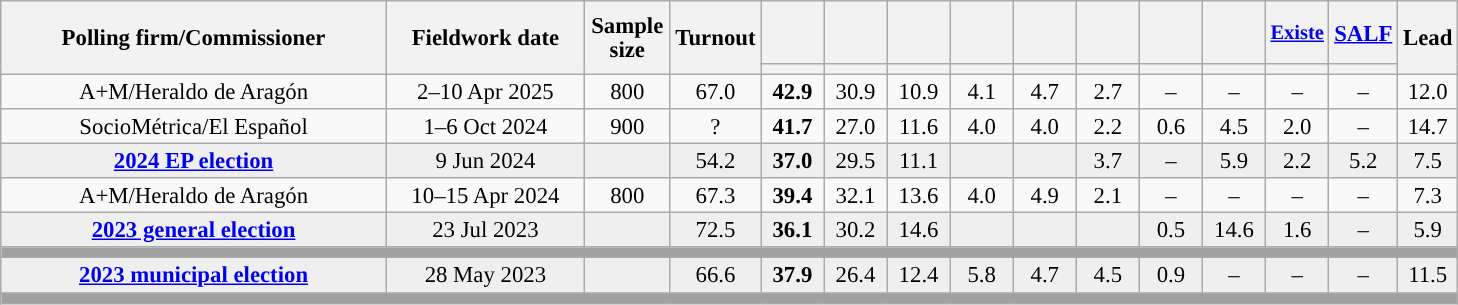<table class="wikitable collapsible" style="text-align:center; font-size:95%; line-height:16px;">
<tr style="height:42px;">
<th style="width:250px;" rowspan="2">Polling firm/Commissioner</th>
<th style="width:125px;" rowspan="2">Fieldwork date</th>
<th style="width:50px;" rowspan="2">Sample size</th>
<th style="width:45px;" rowspan="2">Turnout</th>
<th style="width:35px;"></th>
<th style="width:35px;"></th>
<th style="width:35px;"></th>
<th style="width:35px;"></th>
<th style="width:35px;"></th>
<th style="width:35px;"></th>
<th style="width:35px;"></th>
<th style="width:35px;"></th>
<th style="width:35px; font-size:90%;"><a href='#'>Existe</a></th>
<th style="width:35px;"><a href='#'>SALF</a></th>
<th style="width:30px;" rowspan="2">Lead</th>
</tr>
<tr>
<th style="color:inherit;background:"></th>
<th style="color:inherit;background:"></th>
<th style="color:inherit;background:"></th>
<th style="color:inherit;background:"></th>
<th style="color:inherit;background:"></th>
<th style="color:inherit;background:"></th>
<th style="color:inherit;background:"></th>
<th style="color:inherit;background:"></th>
<th style="color:inherit;background:"></th>
<th style="color:inherit;background:"></th>
</tr>
<tr>
<td>A+M/Heraldo de Aragón</td>
<td>2–10 Apr 2025</td>
<td>800</td>
<td>67.0</td>
<td><strong>42.9</strong><br></td>
<td>30.9<br></td>
<td>10.9<br></td>
<td>4.1<br></td>
<td>4.7<br></td>
<td>2.7<br></td>
<td>–</td>
<td>–</td>
<td>–</td>
<td>–</td>
<td style="background:">12.0</td>
</tr>
<tr>
<td>SocioMétrica/El Español</td>
<td>1–6 Oct 2024</td>
<td>900</td>
<td>?</td>
<td><strong>41.7</strong><br></td>
<td>27.0<br></td>
<td>11.6<br></td>
<td>4.0<br></td>
<td>4.0<br></td>
<td>2.2<br></td>
<td>0.6<br></td>
<td>4.5<br></td>
<td>2.0<br></td>
<td>–</td>
<td style="background:">14.7</td>
</tr>
<tr style="background:#EFEFEF;">
<td><strong><a href='#'>2024 EP election</a></strong></td>
<td>9 Jun 2024</td>
<td></td>
<td>54.2</td>
<td><strong>37.0</strong><br></td>
<td>29.5<br></td>
<td>11.1<br></td>
<td></td>
<td></td>
<td>3.7<br></td>
<td>–</td>
<td>5.9<br></td>
<td>2.2<br></td>
<td>5.2<br></td>
<td style="background:">7.5</td>
</tr>
<tr>
<td>A+M/Heraldo de Aragón</td>
<td>10–15 Apr 2024</td>
<td>800</td>
<td>67.3</td>
<td><strong>39.4</strong><br></td>
<td>32.1<br></td>
<td>13.6<br></td>
<td>4.0<br></td>
<td>4.9<br></td>
<td>2.1<br></td>
<td>–</td>
<td>–</td>
<td>–</td>
<td>–</td>
<td style="background:">7.3</td>
</tr>
<tr style="background:#EFEFEF;">
<td><strong><a href='#'>2023 general election</a></strong></td>
<td>23 Jul 2023</td>
<td></td>
<td>72.5</td>
<td><strong>36.1</strong><br></td>
<td>30.2<br></td>
<td>14.6<br></td>
<td></td>
<td></td>
<td></td>
<td>0.5<br></td>
<td>14.6<br></td>
<td>1.6<br></td>
<td>–</td>
<td style="background:">5.9</td>
</tr>
<tr>
<td colspan="15" style="background:#A0A0A0"></td>
</tr>
<tr style="background:#EFEFEF;">
<td><strong><a href='#'>2023 municipal election</a></strong></td>
<td>28 May 2023</td>
<td></td>
<td>66.6</td>
<td><strong>37.9</strong><br></td>
<td>26.4<br></td>
<td>12.4<br></td>
<td>5.8<br></td>
<td>4.7<br></td>
<td>4.5<br></td>
<td>0.9<br></td>
<td>–</td>
<td>–</td>
<td>–</td>
<td style="background:">11.5</td>
</tr>
<tr>
<td colspan="15" style="background:#A0A0A0"></td>
</tr>
</table>
